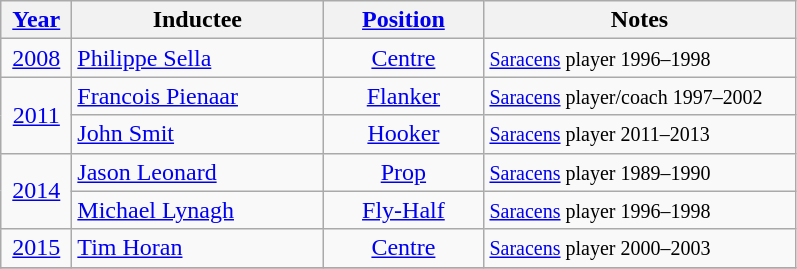<table class="wikitable sticky-header">
<tr>
<th width=40><a href='#'>Year</a></th>
<th width=160>Inductee</th>
<th width=100><a href='#'>Position</a></th>
<th width=200>Notes</th>
</tr>
<tr>
<td align=center><a href='#'>2008</a></td>
<td> <a href='#'>Philippe Sella</a></td>
<td align=center><a href='#'>Centre</a></td>
<td><small><a href='#'>Saracens</a> player 1996–1998</small></td>
</tr>
<tr>
<td align=center rowspan=2><a href='#'>2011</a></td>
<td> <a href='#'>Francois Pienaar</a></td>
<td align=center><a href='#'>Flanker</a></td>
<td><small><a href='#'>Saracens</a> player/coach 1997–2002</small></td>
</tr>
<tr>
<td> <a href='#'>John Smit</a></td>
<td align=center><a href='#'>Hooker</a></td>
<td><small><a href='#'>Saracens</a> player 2011–2013</small></td>
</tr>
<tr>
<td align=center rowspan=2><a href='#'>2014</a></td>
<td> <a href='#'>Jason Leonard</a></td>
<td align=center><a href='#'>Prop</a></td>
<td><small><a href='#'>Saracens</a> player 1989–1990</small></td>
</tr>
<tr>
<td> <a href='#'>Michael Lynagh</a></td>
<td align=center><a href='#'>Fly-Half</a></td>
<td><small><a href='#'>Saracens</a> player 1996–1998</small></td>
</tr>
<tr>
<td align=center><a href='#'>2015</a></td>
<td> <a href='#'>Tim Horan</a></td>
<td align=center><a href='#'>Centre</a></td>
<td><small><a href='#'>Saracens</a> player 2000–2003</small></td>
</tr>
<tr>
</tr>
</table>
